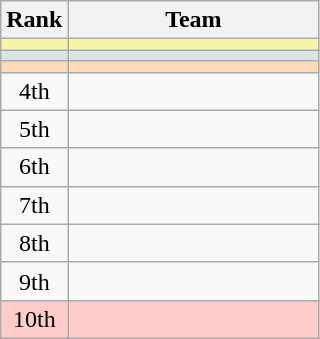<table class="wikitable" style="text-align:center">
<tr>
<th width=30>Rank</th>
<th width=160>Team</th>
</tr>
<tr bgcolor="#F7F6A8">
<td></td>
<td align=left></td>
</tr>
<tr bgcolor="#DCE5E5">
<td></td>
<td align=left></td>
</tr>
<tr bgcolor="#FFDAB9">
<td></td>
<td align=left></td>
</tr>
<tr>
<td>4th</td>
<td align=left></td>
</tr>
<tr>
<td>5th</td>
<td align=left></td>
</tr>
<tr>
<td>6th</td>
<td align=left></td>
</tr>
<tr>
<td>7th</td>
<td align=left></td>
</tr>
<tr>
<td>8th</td>
<td align=left></td>
</tr>
<tr>
<td>9th</td>
<td align=left></td>
</tr>
<tr style="text-align:center; background:#ffcccc;">
<td>10th</td>
<td align=left></td>
</tr>
</table>
